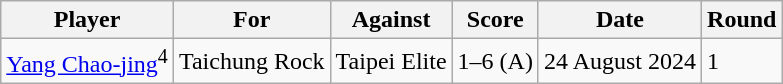<table class="wikitable sortable">
<tr>
<th>Player</th>
<th>For</th>
<th>Against</th>
<th>Score</th>
<th>Date</th>
<th>Round</th>
</tr>
<tr>
<td> <a href='#'>Yang Chao-jing</a><sup>4</sup></td>
<td>Taichung Rock</td>
<td>Taipei Elite</td>
<td>1–6 (A)</td>
<td>24 August 2024</td>
<td>1</td>
</tr>
</table>
